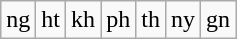<table class="wikitable">
<tr>
<td>ng</td>
<td>ht</td>
<td>kh</td>
<td>ph</td>
<td>th</td>
<td>ny</td>
<td>gn</td>
</tr>
</table>
